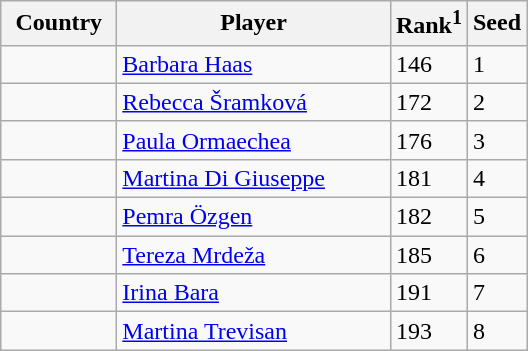<table class="sortable wikitable">
<tr>
<th width="70">Country</th>
<th width="175">Player</th>
<th>Rank<sup>1</sup></th>
<th>Seed</th>
</tr>
<tr>
<td></td>
<td><a href='#'>Barbara Haas</a></td>
<td>146</td>
<td>1</td>
</tr>
<tr>
<td></td>
<td><a href='#'>Rebecca Šramková</a></td>
<td>172</td>
<td>2</td>
</tr>
<tr>
<td></td>
<td><a href='#'>Paula Ormaechea</a></td>
<td>176</td>
<td>3</td>
</tr>
<tr>
<td></td>
<td><a href='#'>Martina Di Giuseppe</a></td>
<td>181</td>
<td>4</td>
</tr>
<tr>
<td></td>
<td><a href='#'>Pemra Özgen</a></td>
<td>182</td>
<td>5</td>
</tr>
<tr>
<td></td>
<td><a href='#'>Tereza Mrdeža</a></td>
<td>185</td>
<td>6</td>
</tr>
<tr>
<td></td>
<td><a href='#'>Irina Bara</a></td>
<td>191</td>
<td>7</td>
</tr>
<tr>
<td></td>
<td><a href='#'>Martina Trevisan</a></td>
<td>193</td>
<td>8</td>
</tr>
</table>
